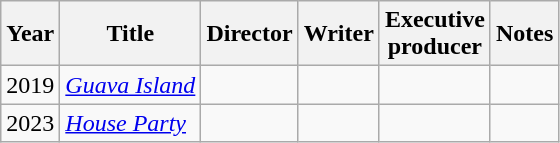<table class="wikitable">
<tr>
<th>Year</th>
<th>Title</th>
<th>Director</th>
<th>Writer</th>
<th>Executive<br>producer</th>
<th>Notes</th>
</tr>
<tr>
<td>2019</td>
<td><em><a href='#'>Guava Island</a></em></td>
<td></td>
<td></td>
<td></td>
<td></td>
</tr>
<tr>
<td>2023</td>
<td><em><a href='#'>House Party</a></em></td>
<td></td>
<td></td>
<td></td>
<td></td>
</tr>
</table>
